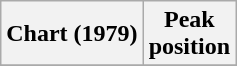<table class="wikitable plainrowheaders">
<tr>
<th scope="col">Chart (1979)</th>
<th scope="col">Peak<br>position</th>
</tr>
<tr>
</tr>
</table>
